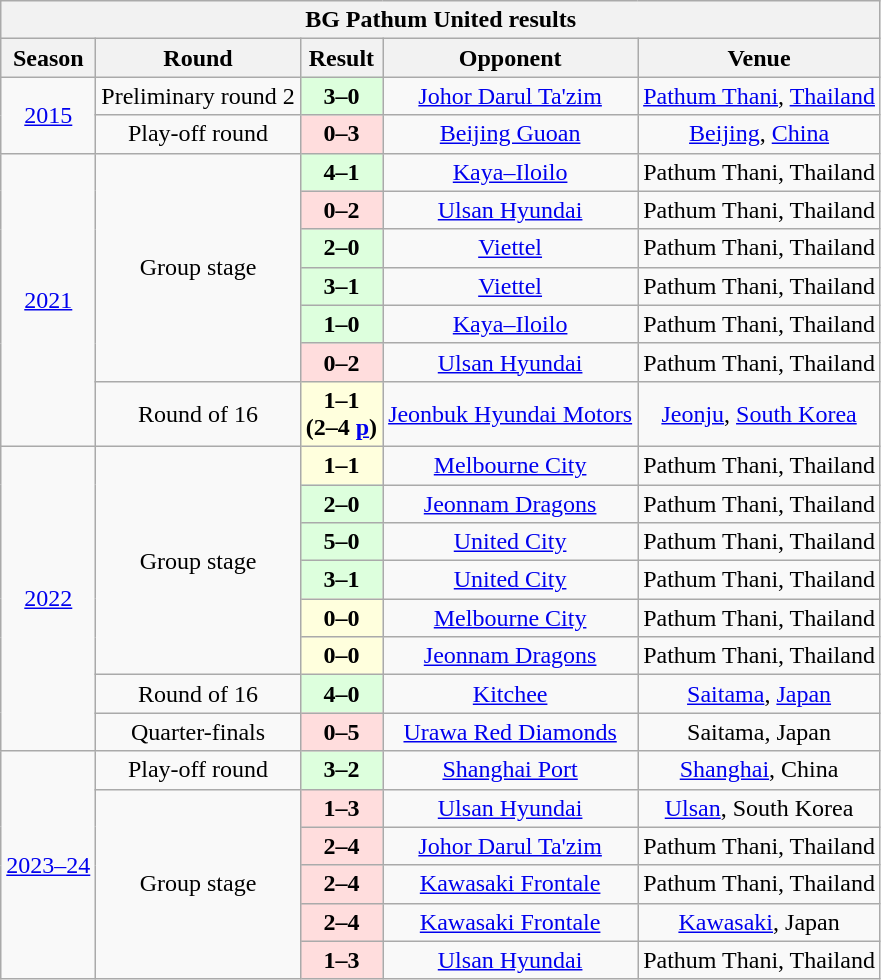<table class="wikitable" style="text-align:center">
<tr>
<th colspan=5>BG Pathum United results</th>
</tr>
<tr>
<th>Season</th>
<th>Round</th>
<th>Result</th>
<th>Opponent</th>
<th>Venue</th>
</tr>
<tr align=center>
<td rowspan="2"><a href='#'>2015</a></td>
<td>Preliminary round 2</td>
<td bgcolor=#ddffdd><strong>3–0</strong></td>
<td> <a href='#'>Johor Darul Ta'zim</a></td>
<td><a href='#'>Pathum Thani</a>, <a href='#'>Thailand</a></td>
</tr>
<tr align=center>
<td>Play-off round</td>
<td bgcolor=#ffdddd><strong>0–3</strong></td>
<td> <a href='#'>Beijing Guoan</a></td>
<td><a href='#'>Beijing</a>, <a href='#'>China</a></td>
</tr>
<tr align=center>
<td rowspan="7"><a href='#'>2021</a></td>
<td rowspan="6">Group stage</td>
<td bgcolor=#ddffdd><strong>4–1</strong></td>
<td> <a href='#'>Kaya–Iloilo</a></td>
<td>Pathum Thani, Thailand</td>
</tr>
<tr align=center>
<td bgcolor=#ffdddd><strong>0–2</strong></td>
<td> <a href='#'>Ulsan Hyundai</a></td>
<td>Pathum Thani, Thailand</td>
</tr>
<tr align=center>
<td bgcolor=#ddffdd><strong>2–0</strong></td>
<td> <a href='#'>Viettel</a></td>
<td>Pathum Thani, Thailand</td>
</tr>
<tr align=center>
<td bgcolor=#ddffdd><strong>3–1</strong></td>
<td> <a href='#'>Viettel</a></td>
<td>Pathum Thani, Thailand</td>
</tr>
<tr align=center>
<td bgcolor=#ddffdd><strong>1–0</strong></td>
<td> <a href='#'>Kaya–Iloilo</a></td>
<td>Pathum Thani, Thailand</td>
</tr>
<tr align=center>
<td bgcolor=#ffdddd><strong>0–2</strong></td>
<td> <a href='#'>Ulsan Hyundai</a></td>
<td>Pathum Thani, Thailand</td>
</tr>
<tr align=center>
<td>Round of 16</td>
<td bgcolor=#ffffdd><strong>1–1 <br>(2–4 <a href='#'>p</a>)</strong></td>
<td> <a href='#'>Jeonbuk Hyundai Motors</a></td>
<td><a href='#'>Jeonju</a>, <a href='#'>South Korea</a></td>
</tr>
<tr align=center>
<td rowspan="8"><a href='#'>2022</a></td>
<td rowspan="6">Group stage</td>
<td bgcolor=#ffffdd><strong>1–1</strong></td>
<td> <a href='#'>Melbourne City</a></td>
<td>Pathum Thani, Thailand</td>
</tr>
<tr align=center>
<td bgcolor=#ddffdd><strong>2–0</strong></td>
<td> <a href='#'>Jeonnam Dragons</a></td>
<td>Pathum Thani, Thailand</td>
</tr>
<tr align=center>
<td bgcolor=#ddffdd><strong>5–0</strong></td>
<td> <a href='#'>United City</a></td>
<td>Pathum Thani, Thailand</td>
</tr>
<tr align=center>
<td bgcolor=#ddffdd><strong>3–1</strong></td>
<td> <a href='#'>United City</a></td>
<td>Pathum Thani, Thailand</td>
</tr>
<tr align=center>
<td bgcolor=#ffffdd><strong>0–0</strong></td>
<td> <a href='#'>Melbourne City</a></td>
<td>Pathum Thani, Thailand</td>
</tr>
<tr align=center>
<td bgcolor=#ffffdd><strong>0–0</strong></td>
<td> <a href='#'>Jeonnam Dragons</a></td>
<td>Pathum Thani, Thailand</td>
</tr>
<tr align=center>
<td>Round of 16</td>
<td bgcolor=#ddffdd><strong>4–0</strong></td>
<td> <a href='#'>Kitchee</a></td>
<td><a href='#'>Saitama</a>, <a href='#'>Japan</a></td>
</tr>
<tr align=center>
<td>Quarter-finals</td>
<td bgcolor=#ffdddd><strong>0–5</strong></td>
<td> <a href='#'>Urawa Red Diamonds</a></td>
<td>Saitama, Japan</td>
</tr>
<tr align=center>
<td rowspan="6"><a href='#'>2023–24</a></td>
<td>Play-off round</td>
<td bgcolor=#ddffdd><strong>3–2</strong></td>
<td> <a href='#'>Shanghai Port</a></td>
<td><a href='#'>Shanghai</a>, China</td>
</tr>
<tr align=center>
<td rowspan="5">Group stage</td>
<td bgcolor=#ffdddd><strong>1–3</strong></td>
<td> <a href='#'>Ulsan Hyundai</a></td>
<td><a href='#'>Ulsan</a>, South Korea</td>
</tr>
<tr align=center>
<td bgcolor=#ffdddd><strong>2–4</strong></td>
<td> <a href='#'>Johor Darul Ta'zim</a></td>
<td>Pathum Thani, Thailand</td>
</tr>
<tr align=center>
<td bgcolor=#ffdddd><strong>2–4</strong></td>
<td> <a href='#'>Kawasaki Frontale</a></td>
<td>Pathum Thani, Thailand</td>
</tr>
<tr align=center>
<td bgcolor=#ffdddd><strong>2–4</strong></td>
<td> <a href='#'>Kawasaki Frontale</a></td>
<td><a href='#'>Kawasaki</a>, Japan</td>
</tr>
<tr align=center>
<td bgcolor=#ffdddd><strong>1–3</strong></td>
<td><a href='#'>Ulsan Hyundai</a></td>
<td>Pathum Thani, Thailand</td>
</tr>
</table>
